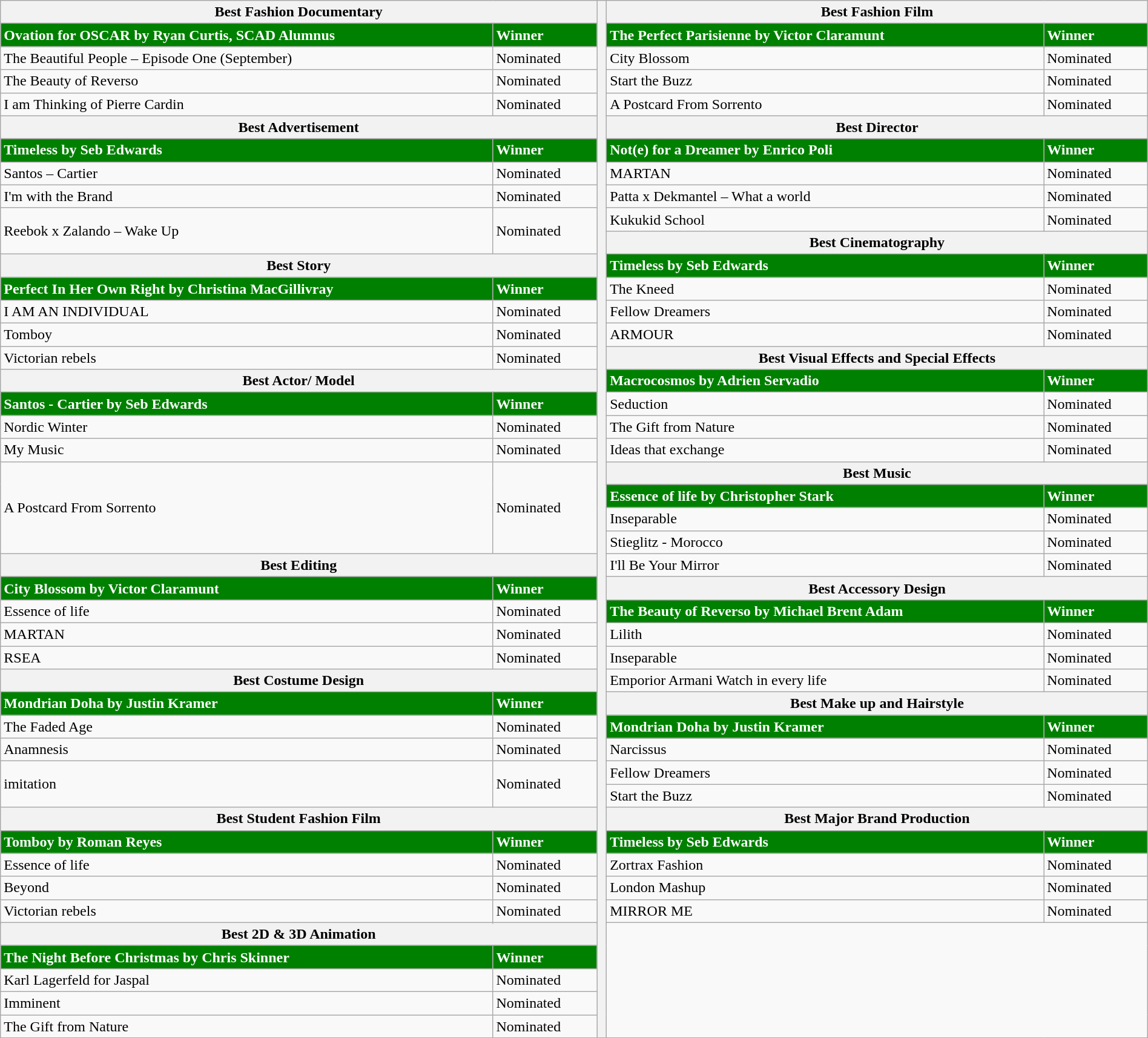<table class="wikitable" style="width: 100%">
<tr>
<th colspan="2">Best Fashion Documentary</th>
<th rowspan="46"></th>
<th colspan="2">Best Fashion Film</th>
</tr>
<tr>
<td style="background: green;color: white;"><strong>Ovation for OSCAR by Ryan Curtis, SCAD Alumnus</strong></td>
<td style="background: green;color: white;"><strong>Winner</strong></td>
<td style="background: green;color: white;"><strong>The Perfect Parisienne by Victor Claramunt</strong></td>
<td style="background: green;color: white;"><strong>Winner</strong></td>
</tr>
<tr>
<td>The Beautiful People – Episode One (September)</td>
<td>Nominated</td>
<td>City Blossom</td>
<td>Nominated</td>
</tr>
<tr>
<td>The Beauty of Reverso</td>
<td>Nominated</td>
<td>Start the Buzz</td>
<td>Nominated</td>
</tr>
<tr>
<td>I am Thinking of Pierre Cardin</td>
<td>Nominated</td>
<td>A Postcard From Sorrento</td>
<td>Nominated</td>
</tr>
<tr>
<th colspan="2">Best Advertisement</th>
<th colspan="2">Best Director</th>
</tr>
<tr>
<td style="background: green;color: white;"><strong>Timeless by Seb Edwards</strong></td>
<td style="background: green;color: white;"><strong>Winner</strong></td>
<td style="background: green;color: white;"><strong>Not(e) for a Dreamer by Enrico Poli</strong></td>
<td style="background: green;color: white;"><strong>Winner</strong></td>
</tr>
<tr>
<td>Santos – Cartier</td>
<td>Nominated</td>
<td>MARTAN</td>
<td>Nominated</td>
</tr>
<tr>
<td>I'm with the Brand</td>
<td>Nominated</td>
<td>Patta x Dekmantel – What a world</td>
<td>Nominated</td>
</tr>
<tr>
<td rowspan="2">Reebok x Zalando – Wake Up</td>
<td rowspan="2">Nominated</td>
<td>Kukukid School</td>
<td>Nominated</td>
</tr>
<tr>
<th colspan="2">Best Cinematography</th>
</tr>
<tr>
<th colspan="2">Best Story</th>
<td style="background: green;color: white;"><strong>Timeless by Seb Edwards</strong></td>
<td style="background: green;color: white;"><strong>Winner</strong></td>
</tr>
<tr>
<td style="background: green;color: white;"><strong>Perfect In Her Own Right by Christina MacGillivray</strong></td>
<td style="background: green;color: white;"><strong>Winner</strong></td>
<td>The Kneed</td>
<td>Nominated</td>
</tr>
<tr>
<td>I AM AN INDIVIDUAL</td>
<td>Nominated</td>
<td>Fellow Dreamers</td>
<td>Nominated</td>
</tr>
<tr>
<td>Tomboy</td>
<td>Nominated</td>
<td>ARMOUR</td>
<td>Nominated</td>
</tr>
<tr>
<td>Victorian rebels</td>
<td>Nominated</td>
<th colspan="2">Best Visual Effects and Special Effects</th>
</tr>
<tr>
<th colspan="2">Best Actor/ Model</th>
<td style="background: green;color: white;"><strong>Macrocosmos by Adrien Servadio</strong></td>
<td style="background: green;color: white;"><strong>Winner</strong></td>
</tr>
<tr>
<td style="background: green;color: white;"><strong>Santos - Cartier by Seb Edwards</strong></td>
<td style="background: green;color: white;"><strong>Winner</strong></td>
<td>Seduction</td>
<td>Nominated</td>
</tr>
<tr>
<td>Nordic Winter</td>
<td>Nominated</td>
<td>The Gift from Nature</td>
<td>Nominated</td>
</tr>
<tr>
<td>My Music</td>
<td>Nominated</td>
<td>Ideas that exchange</td>
<td>Nominated</td>
</tr>
<tr>
<td rowspan="4">A Postcard From Sorrento</td>
<td rowspan="4">Nominated</td>
<th colspan="2">Best Music</th>
</tr>
<tr>
<td style="background: green;color: white;"><strong>Essence of life by  Christopher Stark</strong></td>
<td style="background: green;color: white;"><strong>Winner</strong></td>
</tr>
<tr>
<td>Inseparable</td>
<td>Nominated</td>
</tr>
<tr>
<td>Stieglitz - Morocco</td>
<td>Nominated</td>
</tr>
<tr>
<th colspan="2">Best Editing</th>
<td>I'll Be Your Mirror</td>
<td>Nominated</td>
</tr>
<tr>
<td style="background: green;color: white;"><strong>City Blossom by Victor Claramunt</strong></td>
<td style="background: green;color: white;"><strong>Winner</strong></td>
<th colspan="2">Best Accessory Design</th>
</tr>
<tr>
<td>Essence of life</td>
<td>Nominated</td>
<td style="background: green;color: white;"><strong>The Beauty of Reverso by Michael Brent Adam</strong></td>
<td style="background: green;color: white;"><strong>Winner</strong></td>
</tr>
<tr>
<td>MARTAN</td>
<td>Nominated</td>
<td>Lilith</td>
<td>Nominated</td>
</tr>
<tr>
<td>RSEA</td>
<td>Nominated</td>
<td>Inseparable</td>
<td>Nominated</td>
</tr>
<tr>
<th colspan="2">Best Costume Design</th>
<td>Emporior Armani Watch in every life</td>
<td>Nominated</td>
</tr>
<tr>
<td style="background: green;color: white;"><strong>Mondrian Doha by Justin Kramer</strong></td>
<td style="background: green;color: white;"><strong>Winner</strong></td>
<th colspan="2">Best Make up and Hairstyle</th>
</tr>
<tr>
<td>The Faded Age</td>
<td>Nominated</td>
<td style="background: green;color: white;"><strong>Mondrian Doha by Justin Kramer</strong></td>
<td style="background: green;color: white;"><strong>Winner</strong></td>
</tr>
<tr>
<td>Anamnesis</td>
<td>Nominated</td>
<td>Narcissus</td>
<td>Nominated</td>
</tr>
<tr>
<td rowspan="2">imitation</td>
<td rowspan="2">Nominated</td>
<td>Fellow Dreamers</td>
<td>Nominated</td>
</tr>
<tr>
<td>Start the Buzz</td>
<td>Nominated</td>
</tr>
<tr>
<th colspan="2">Best Student Fashion Film</th>
<th colspan="2">Best Major Brand Production</th>
</tr>
<tr>
<td style="background: green;color: white;"><strong>Tomboy by Roman Reyes</strong></td>
<td style="background: green;color: white;"><strong>Winner</strong></td>
<td style="background: green;color: white;"><strong>Timeless by Seb Edwards</strong></td>
<td style="background: green;color: white;"><strong>Winner</strong></td>
</tr>
<tr>
<td>Essence of life</td>
<td>Nominated</td>
<td>Zortrax Fashion</td>
<td>Nominated</td>
</tr>
<tr>
<td>Beyond</td>
<td>Nominated</td>
<td>London Mashup</td>
<td>Nominated</td>
</tr>
<tr>
<td rowspan="2">Victorian rebels</td>
<td rowspan="2">Nominated</td>
<td>MIRROR ME</td>
<td>Nominated</td>
</tr>
<tr>
<td colspan="2" rowspan="6"></td>
</tr>
<tr>
<th colspan="2">Best 2D & 3D Animation</th>
</tr>
<tr>
<td style="background: green;color: white;"><strong>The Night Before Christmas by Chris Skinner</strong></td>
<td style="background: green;color: white;"><strong>Winner</strong></td>
</tr>
<tr>
<td>Karl Lagerfeld for Jaspal</td>
<td>Nominated</td>
</tr>
<tr>
<td>Imminent</td>
<td>Nominated</td>
</tr>
<tr>
<td>The Gift from Nature</td>
<td>Nominated</td>
</tr>
</table>
